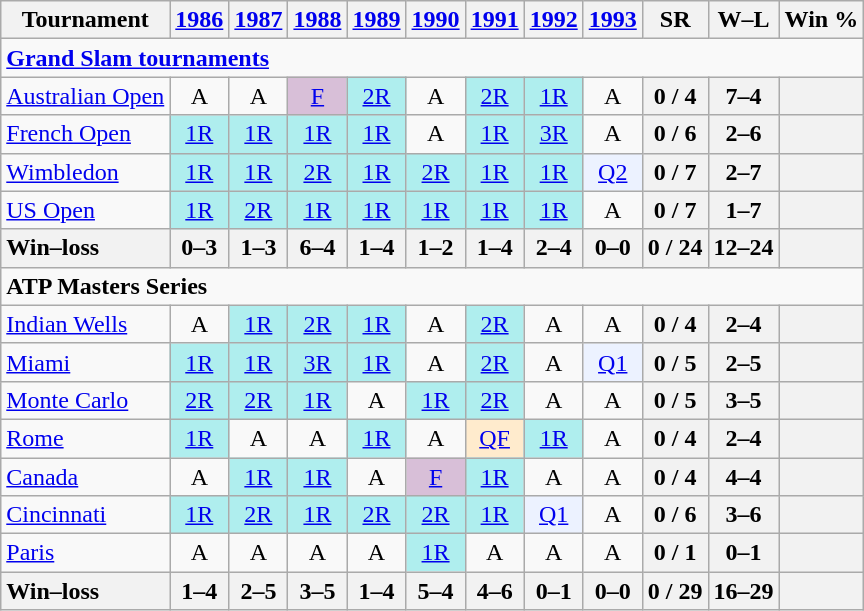<table class=wikitable style=text-align:center>
<tr>
<th>Tournament</th>
<th><a href='#'>1986</a></th>
<th><a href='#'>1987</a></th>
<th><a href='#'>1988</a></th>
<th><a href='#'>1989</a></th>
<th><a href='#'>1990</a></th>
<th><a href='#'>1991</a></th>
<th><a href='#'>1992</a></th>
<th><a href='#'>1993</a></th>
<th>SR</th>
<th>W–L</th>
<th>Win %</th>
</tr>
<tr>
<td colspan=25 style=text-align:left><a href='#'><strong>Grand Slam tournaments</strong></a></td>
</tr>
<tr>
<td align=left><a href='#'>Australian Open</a></td>
<td>A</td>
<td>A</td>
<td style=background:thistle><a href='#'>F</a></td>
<td style=background:#afeeee><a href='#'>2R</a></td>
<td>A</td>
<td style=background:#afeeee><a href='#'>2R</a></td>
<td style=background:#afeeee><a href='#'>1R</a></td>
<td>A</td>
<th>0 / 4</th>
<th>7–4</th>
<th></th>
</tr>
<tr>
<td align=left><a href='#'>French Open</a></td>
<td style=background:#afeeee><a href='#'>1R</a></td>
<td style=background:#afeeee><a href='#'>1R</a></td>
<td style=background:#afeeee><a href='#'>1R</a></td>
<td style=background:#afeeee><a href='#'>1R</a></td>
<td>A</td>
<td style=background:#afeeee><a href='#'>1R</a></td>
<td style=background:#afeeee><a href='#'>3R</a></td>
<td>A</td>
<th>0 / 6</th>
<th>2–6</th>
<th></th>
</tr>
<tr>
<td align=left><a href='#'>Wimbledon</a></td>
<td style=background:#afeeee><a href='#'>1R</a></td>
<td style=background:#afeeee><a href='#'>1R</a></td>
<td style=background:#afeeee><a href='#'>2R</a></td>
<td style=background:#afeeee><a href='#'>1R</a></td>
<td style=background:#afeeee><a href='#'>2R</a></td>
<td style=background:#afeeee><a href='#'>1R</a></td>
<td style=background:#afeeee><a href='#'>1R</a></td>
<td style=background:#ecf2ff><a href='#'>Q2</a></td>
<th>0 / 7</th>
<th>2–7</th>
<th></th>
</tr>
<tr>
<td align=left><a href='#'>US Open</a></td>
<td style=background:#afeeee><a href='#'>1R</a></td>
<td style=background:#afeeee><a href='#'>2R</a></td>
<td style=background:#afeeee><a href='#'>1R</a></td>
<td style=background:#afeeee><a href='#'>1R</a></td>
<td style=background:#afeeee><a href='#'>1R</a></td>
<td style=background:#afeeee><a href='#'>1R</a></td>
<td style=background:#afeeee><a href='#'>1R</a></td>
<td>A</td>
<th>0 / 7</th>
<th>1–7</th>
<th></th>
</tr>
<tr>
<th style=text-align:left>Win–loss</th>
<th>0–3</th>
<th>1–3</th>
<th>6–4</th>
<th>1–4</th>
<th>1–2</th>
<th>1–4</th>
<th>2–4</th>
<th>0–0</th>
<th>0 / 24</th>
<th>12–24</th>
<th></th>
</tr>
<tr>
<td colspan=23 align=left><strong>ATP Masters Series</strong></td>
</tr>
<tr>
<td align=left><a href='#'>Indian Wells</a></td>
<td>A</td>
<td bgcolor=afeeee><a href='#'>1R</a></td>
<td bgcolor=afeeee><a href='#'>2R</a></td>
<td bgcolor=afeeee><a href='#'>1R</a></td>
<td>A</td>
<td bgcolor=afeeee><a href='#'>2R</a></td>
<td>A</td>
<td>A</td>
<th>0 / 4</th>
<th>2–4</th>
<th></th>
</tr>
<tr>
<td align=left><a href='#'>Miami</a></td>
<td bgcolor=afeeee><a href='#'>1R</a></td>
<td bgcolor=afeeee><a href='#'>1R</a></td>
<td bgcolor=afeeee><a href='#'>3R</a></td>
<td bgcolor=afeeee><a href='#'>1R</a></td>
<td>A</td>
<td bgcolor=afeeee><a href='#'>2R</a></td>
<td>A</td>
<td bgcolor=ecf2ff><a href='#'>Q1</a></td>
<th>0 / 5</th>
<th>2–5</th>
<th></th>
</tr>
<tr>
<td align=left><a href='#'>Monte Carlo</a></td>
<td bgcolor=afeeee><a href='#'>2R</a></td>
<td bgcolor=afeeee><a href='#'>2R</a></td>
<td bgcolor=afeeee><a href='#'>1R</a></td>
<td>A</td>
<td bgcolor=afeeee><a href='#'>1R</a></td>
<td bgcolor=afeeee><a href='#'>2R</a></td>
<td>A</td>
<td>A</td>
<th>0 / 5</th>
<th>3–5</th>
<th></th>
</tr>
<tr>
<td align=left><a href='#'>Rome</a></td>
<td bgcolor=afeeee><a href='#'>1R</a></td>
<td>A</td>
<td>A</td>
<td bgcolor=afeeee><a href='#'>1R</a></td>
<td>A</td>
<td bgcolor=ffebcd><a href='#'>QF</a></td>
<td bgcolor=afeeee><a href='#'>1R</a></td>
<td>A</td>
<th>0 / 4</th>
<th>2–4</th>
<th></th>
</tr>
<tr>
<td align=left><a href='#'>Canada</a></td>
<td>A</td>
<td bgcolor=afeeee><a href='#'>1R</a></td>
<td bgcolor=afeeee><a href='#'>1R</a></td>
<td>A</td>
<td bgcolor=thistle><a href='#'>F</a></td>
<td bgcolor=afeeee><a href='#'>1R</a></td>
<td>A</td>
<td>A</td>
<th>0 / 4</th>
<th>4–4</th>
<th></th>
</tr>
<tr>
<td align=left><a href='#'>Cincinnati</a></td>
<td bgcolor=afeeee><a href='#'>1R</a></td>
<td bgcolor=afeeee><a href='#'>2R</a></td>
<td bgcolor=afeeee><a href='#'>1R</a></td>
<td bgcolor=afeeee><a href='#'>2R</a></td>
<td bgcolor=afeeee><a href='#'>2R</a></td>
<td bgcolor=afeeee><a href='#'>1R</a></td>
<td bgcolor=ecf2ff><a href='#'>Q1</a></td>
<td>A</td>
<th>0 / 6</th>
<th>3–6</th>
<th></th>
</tr>
<tr>
<td align=left><a href='#'>Paris</a></td>
<td>A</td>
<td>A</td>
<td>A</td>
<td>A</td>
<td bgcolor=afeeee><a href='#'>1R</a></td>
<td>A</td>
<td>A</td>
<td>A</td>
<th>0 / 1</th>
<th>0–1</th>
<th></th>
</tr>
<tr>
<th style=text-align:left>Win–loss</th>
<th>1–4</th>
<th>2–5</th>
<th>3–5</th>
<th>1–4</th>
<th>5–4</th>
<th>4–6</th>
<th>0–1</th>
<th>0–0</th>
<th>0 / 29</th>
<th>16–29</th>
<th></th>
</tr>
</table>
